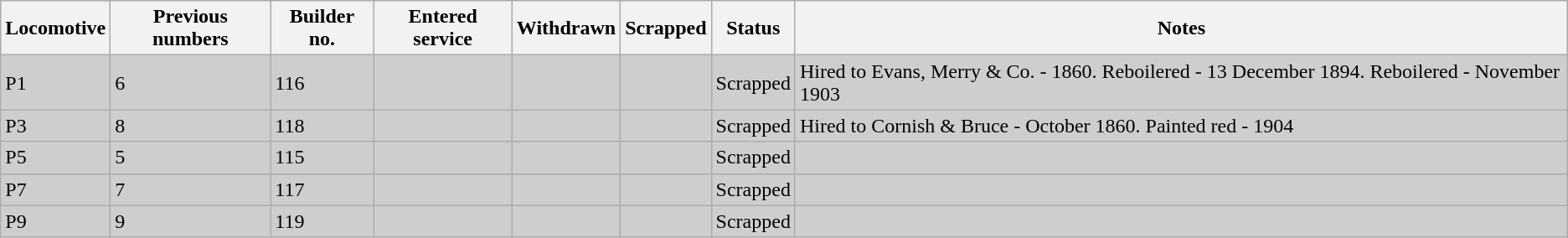<table class="wikitable sortable mw-collapsible">
<tr>
<th scope="col">Locomotive</th>
<th scope="col">Previous numbers</th>
<th scope="col">Builder no.</th>
<th scope="col">Entered service</th>
<th scope="col">Withdrawn</th>
<th scope="col">Scrapped</th>
<th scope="col">Status</th>
<th scope="col" class="unsortable">Notes</th>
</tr>
<tr bgcolor=#cecece>
<td>P1</td>
<td>6</td>
<td>116</td>
<td></td>
<td></td>
<td></td>
<td>Scrapped</td>
<td>Hired to Evans, Merry & Co. - 1860. Reboilered - 13 December 1894. Reboilered - November 1903</td>
</tr>
<tr bgcolor=#cecece>
<td>P3</td>
<td>8</td>
<td>118</td>
<td></td>
<td></td>
<td></td>
<td>Scrapped</td>
<td>Hired to Cornish & Bruce - October 1860. Painted red - 1904</td>
</tr>
<tr bgcolor=#cecece>
<td>P5</td>
<td>5</td>
<td>115</td>
<td></td>
<td></td>
<td></td>
<td>Scrapped</td>
<td></td>
</tr>
<tr bgcolor=#cecece>
<td>P7</td>
<td>7</td>
<td>117</td>
<td></td>
<td></td>
<td></td>
<td>Scrapped</td>
<td></td>
</tr>
<tr bgcolor=#cecece>
<td>P9</td>
<td>9</td>
<td>119</td>
<td></td>
<td></td>
<td></td>
<td>Scrapped</td>
<td></td>
</tr>
</table>
